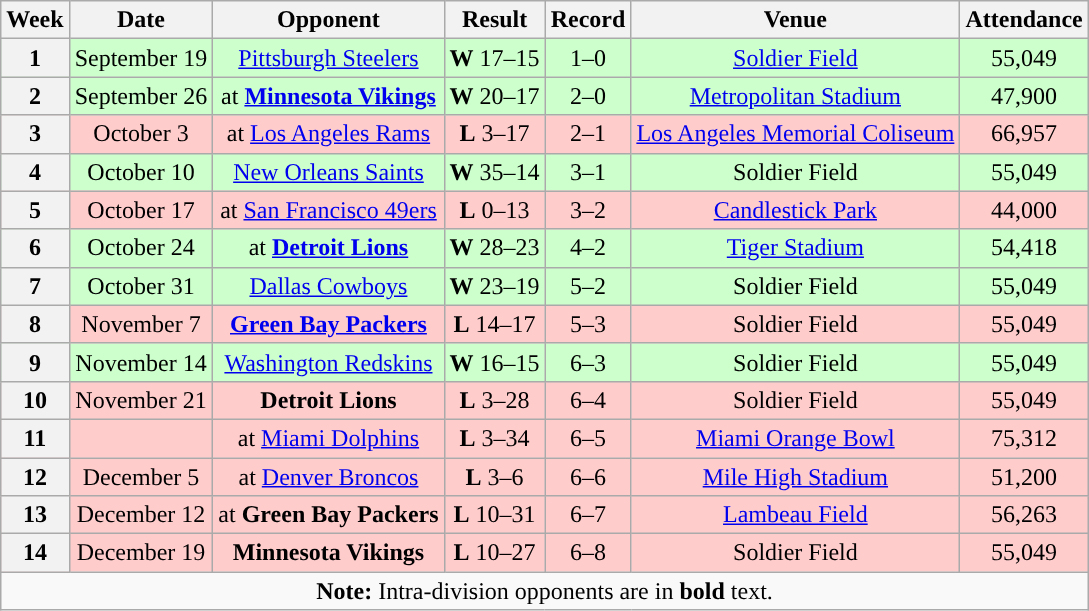<table class="wikitable" style="text-align:center">
<tr>
<th>Week</th>
<th>Date</th>
<th>Opponent</th>
<th>Result</th>
<th>Record</th>
<th>Venue</th>
<th>Attendance</th>
</tr>
<tr style="background:#cfc">
<th>1</th>
<td>September 19</td>
<td><a href='#'>Pittsburgh Steelers</a></td>
<td><strong>W</strong> 17–15</td>
<td>1–0</td>
<td><a href='#'>Soldier Field</a></td>
<td>55,049</td>
</tr>
<tr style="background:#cfc">
<th>2</th>
<td>September 26</td>
<td>at <strong><a href='#'>Minnesota Vikings</a></strong></td>
<td><strong>W</strong> 20–17</td>
<td>2–0</td>
<td><a href='#'>Metropolitan Stadium</a></td>
<td>47,900</td>
</tr>
<tr style="background:#fcc">
<th>3</th>
<td>October 3</td>
<td>at <a href='#'>Los Angeles Rams</a></td>
<td><strong>L</strong> 3–17</td>
<td>2–1</td>
<td><a href='#'>Los Angeles Memorial Coliseum</a></td>
<td>66,957</td>
</tr>
<tr style="background:#cfc">
<th>4</th>
<td>October 10</td>
<td><a href='#'>New Orleans Saints</a></td>
<td><strong>W</strong> 35–14</td>
<td>3–1</td>
<td>Soldier Field</td>
<td>55,049</td>
</tr>
<tr style="background:#fcc">
<th>5</th>
<td>October 17</td>
<td>at <a href='#'>San Francisco 49ers</a></td>
<td><strong>L</strong> 0–13</td>
<td>3–2</td>
<td><a href='#'>Candlestick Park</a></td>
<td>44,000</td>
</tr>
<tr style="background:#cfc">
<th>6</th>
<td>October 24</td>
<td>at <strong><a href='#'>Detroit Lions</a></strong></td>
<td><strong>W</strong> 28–23</td>
<td>4–2</td>
<td><a href='#'>Tiger Stadium</a></td>
<td>54,418</td>
</tr>
<tr style="background:#cfc">
<th>7</th>
<td>October 31</td>
<td><a href='#'>Dallas Cowboys</a></td>
<td><strong>W</strong> 23–19</td>
<td>5–2</td>
<td>Soldier Field</td>
<td>55,049</td>
</tr>
<tr style="background:#fcc">
<th>8</th>
<td>November 7</td>
<td><strong><a href='#'>Green Bay Packers</a></strong></td>
<td><strong>L</strong> 14–17</td>
<td>5–3</td>
<td>Soldier Field</td>
<td>55,049</td>
</tr>
<tr style="background:#cfc">
<th>9</th>
<td>November 14</td>
<td><a href='#'>Washington Redskins</a></td>
<td><strong>W</strong> 16–15</td>
<td>6–3</td>
<td>Soldier Field</td>
<td>55,049</td>
</tr>
<tr style="background:#fcc">
<th>10</th>
<td>November 21</td>
<td><strong>Detroit Lions</strong></td>
<td><strong>L</strong> 3–28</td>
<td>6–4</td>
<td>Soldier Field</td>
<td>55,049</td>
</tr>
<tr style="background:#fcc">
<th>11</th>
<td></td>
<td>at <a href='#'>Miami Dolphins</a></td>
<td><strong>L</strong> 3–34</td>
<td>6–5</td>
<td><a href='#'>Miami Orange Bowl</a></td>
<td>75,312</td>
</tr>
<tr style="background:#fcc">
<th>12</th>
<td>December 5</td>
<td>at <a href='#'>Denver Broncos</a></td>
<td><strong>L</strong> 3–6</td>
<td>6–6</td>
<td><a href='#'>Mile High Stadium</a></td>
<td>51,200</td>
</tr>
<tr style="background:#fcc">
<th>13</th>
<td>December 12</td>
<td>at <strong>Green Bay Packers</strong></td>
<td><strong>L</strong> 10–31</td>
<td>6–7</td>
<td><a href='#'>Lambeau Field</a></td>
<td>56,263</td>
</tr>
<tr style="background:#fcc">
<th>14</th>
<td>December 19</td>
<td><strong>Minnesota Vikings</strong></td>
<td><strong>L</strong> 10–27</td>
<td>6–8</td>
<td>Soldier Field</td>
<td>55,049</td>
</tr>
<tr>
<td colspan="8"><strong>Note:</strong> Intra-division opponents are in <strong>bold</strong> text.</td>
</tr>
</table>
